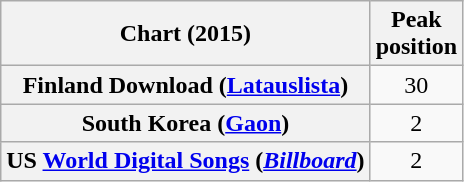<table class="wikitable sortable plainrowheaders" style="text-align:center">
<tr>
<th scope="col">Chart (2015)</th>
<th scope="col">Peak<br>position</th>
</tr>
<tr>
<th scope="row">Finland Download (<a href='#'>Latauslista</a>)</th>
<td>30</td>
</tr>
<tr>
<th scope="row">South Korea (<a href='#'>Gaon</a>)</th>
<td>2</td>
</tr>
<tr>
<th scope="row">US <a href='#'>World Digital Songs</a> (<em><a href='#'>Billboard</a></em>)</th>
<td>2</td>
</tr>
</table>
